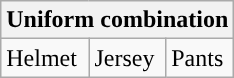<table class="wikitable" style="display:inline-table">
<tr>
<th colspan=3>Uniform combination</th>
</tr>
<tr>
<td>Helmet</td>
<td>Jersey</td>
<td>Pants</td>
</tr>
</table>
